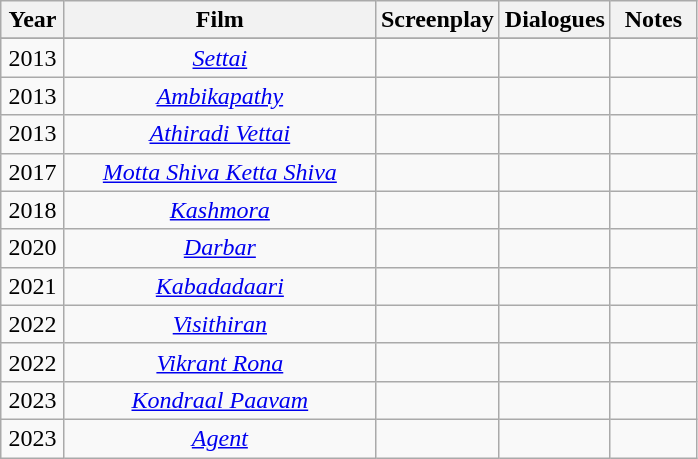<table class="wikitable" style="text-align:center;font-size:100%;"    Nee-Na>
<tr>
<th width=35>Year</th>
<th width=200>Film</th>
<th width=50>Screenplay</th>
<th width=50>Dialogues</th>
<th width=50>Notes</th>
</tr>
<tr align="center">
</tr>
<tr>
<td>2013</td>
<td><em><a href='#'>Settai</a></em></td>
<td></td>
<td></td>
<td></td>
</tr>
<tr>
<td>2013</td>
<td><em><a href='#'>Ambikapathy</a></em></td>
<td></td>
<td></td>
<td></td>
</tr>
<tr>
<td>2013</td>
<td><em><a href='#'>Athiradi Vettai</a></em></td>
<td></td>
<td></td>
<td></td>
</tr>
<tr>
<td>2017</td>
<td><em><a href='#'>Motta Shiva Ketta Shiva</a></em></td>
<td></td>
<td></td>
<td></td>
</tr>
<tr>
<td>2018</td>
<td><em><a href='#'>Kashmora</a></em></td>
<td></td>
<td></td>
<td></td>
</tr>
<tr>
<td>2020</td>
<td><em><a href='#'>Darbar</a></em></td>
<td></td>
<td></td>
<td></td>
</tr>
<tr>
<td>2021</td>
<td><em><a href='#'>Kabadadaari</a></em></td>
<td></td>
<td></td>
<td></td>
</tr>
<tr>
<td>2022</td>
<td><em><a href='#'>Visithiran</a></em></td>
<td></td>
<td></td>
<td></td>
</tr>
<tr>
<td>2022</td>
<td><em><a href='#'>Vikrant Rona</a></em></td>
<td></td>
<td></td>
<td></td>
</tr>
<tr>
<td>2023</td>
<td><em><a href='#'>Kondraal Paavam</a></em></td>
<td></td>
<td></td>
<td></td>
</tr>
<tr>
<td>2023</td>
<td><em><a href='#'>Agent</a></em></td>
<td></td>
<td></td>
<td></td>
</tr>
</table>
